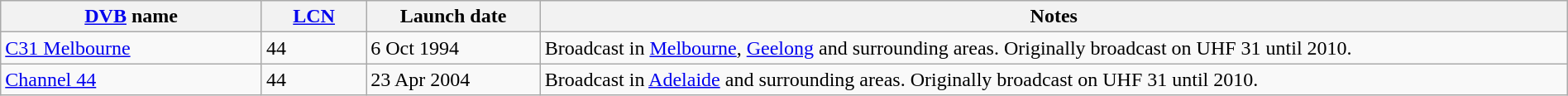<table class="wikitable" width="100%">
<tr>
<th width="15%"><a href='#'>DVB</a> name</th>
<th width="6%"><a href='#'>LCN</a></th>
<th width="10%">Launch date</th>
<th width="59%">Notes</th>
</tr>
<tr>
<td><a href='#'>C31 Melbourne</a></td>
<td>44</td>
<td>6 Oct 1994</td>
<td>Broadcast in <a href='#'>Melbourne</a>, <a href='#'>Geelong</a> and surrounding areas. Originally broadcast on UHF 31 until 2010.</td>
</tr>
<tr>
<td><a href='#'>Channel 44</a></td>
<td>44</td>
<td>23 Apr 2004</td>
<td>Broadcast in <a href='#'>Adelaide</a> and surrounding areas. Originally broadcast on UHF 31 until 2010.</td>
</tr>
</table>
